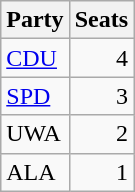<table class="wikitable">
<tr>
<th>Party</th>
<th>Seats</th>
</tr>
<tr>
<td align="left"><a href='#'>CDU</a></td>
<td align="right">4</td>
</tr>
<tr>
<td align="left"><a href='#'>SPD</a></td>
<td align="right">3</td>
</tr>
<tr>
<td align="left">UWA</td>
<td align= "right">2</td>
</tr>
<tr>
<td align="left">ALA</td>
<td align="right">1</td>
</tr>
</table>
